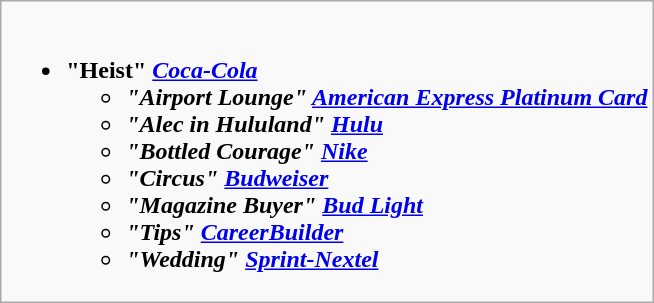<table class="wikitable">
<tr>
<td style="vertical-align:top;"><br><ul><li><strong>"Heist" <em><a href='#'>Coca-Cola</a><strong><em><ul><li>"Airport Lounge" </em><a href='#'>American Express Platinum Card</a><em></li><li>"Alec in Hululand" </em><a href='#'>Hulu</a><em></li><li>"Bottled Courage" </em><a href='#'>Nike</a><em></li><li>"Circus" </em><a href='#'>Budweiser</a><em></li><li>"Magazine Buyer" </em><a href='#'>Bud Light</a><em></li><li>"Tips" </em><a href='#'>CareerBuilder</a><em></li><li>"Wedding" </em><a href='#'>Sprint-Nextel</a><em></li></ul></li></ul></td>
</tr>
</table>
